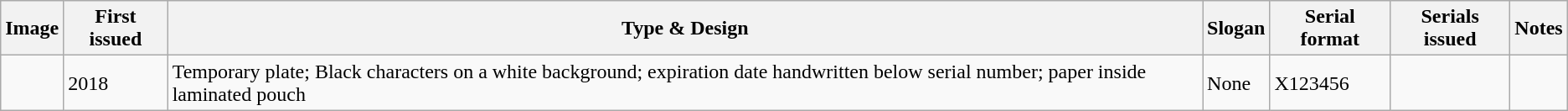<table class="wikitable">
<tr>
<th>Image</th>
<th>First issued</th>
<th>Type & Design</th>
<th>Slogan</th>
<th>Serial format</th>
<th>Serials issued</th>
<th>Notes</th>
</tr>
<tr>
<td></td>
<td>2018</td>
<td>Temporary plate; Black characters on a white background; expiration date handwritten below serial number; paper inside laminated pouch</td>
<td>None</td>
<td>X123456</td>
<td></td>
<td></td>
</tr>
</table>
